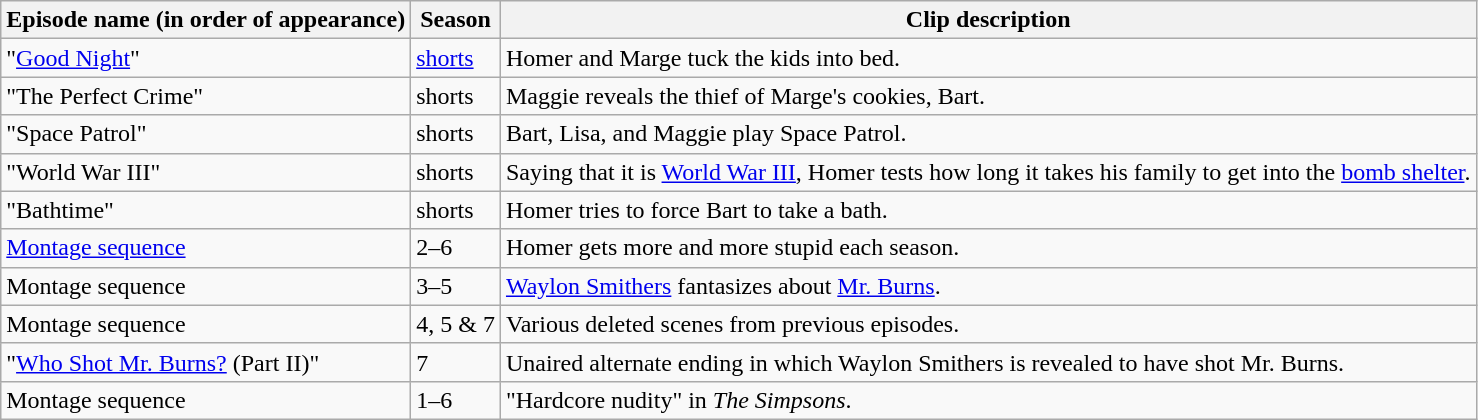<table class="wikitable" border="1">
<tr>
<th>Episode name (in order of appearance)</th>
<th>Season</th>
<th>Clip description</th>
</tr>
<tr>
<td>"<a href='#'>Good Night</a>"</td>
<td><a href='#'>shorts</a></td>
<td>Homer and Marge tuck the kids into bed.</td>
</tr>
<tr>
<td>"The Perfect Crime"</td>
<td>shorts</td>
<td>Maggie reveals the thief of Marge's cookies, Bart.</td>
</tr>
<tr>
<td>"Space Patrol"</td>
<td>shorts</td>
<td>Bart, Lisa, and Maggie play Space Patrol.</td>
</tr>
<tr>
<td>"World War III"</td>
<td>shorts</td>
<td>Saying that it is <a href='#'>World War III</a>, Homer tests how long it takes his family to get into the <a href='#'>bomb shelter</a>.</td>
</tr>
<tr>
<td>"Bathtime"</td>
<td>shorts</td>
<td>Homer tries to force Bart to take a bath.</td>
</tr>
<tr>
<td><a href='#'>Montage sequence</a></td>
<td>2–6</td>
<td>Homer gets more and more stupid each season.</td>
</tr>
<tr>
<td>Montage sequence</td>
<td>3–5</td>
<td><a href='#'>Waylon Smithers</a> fantasizes about <a href='#'>Mr. Burns</a>.</td>
</tr>
<tr>
<td>Montage sequence</td>
<td>4, 5 & 7</td>
<td>Various deleted scenes from previous episodes.</td>
</tr>
<tr>
<td>"<a href='#'>Who Shot Mr. Burns?</a> (Part II)"</td>
<td>7</td>
<td>Unaired alternate ending in which Waylon Smithers is revealed to have shot Mr. Burns.</td>
</tr>
<tr>
<td>Montage sequence</td>
<td>1–6</td>
<td>"Hardcore nudity" in <em>The Simpsons</em>.</td>
</tr>
</table>
